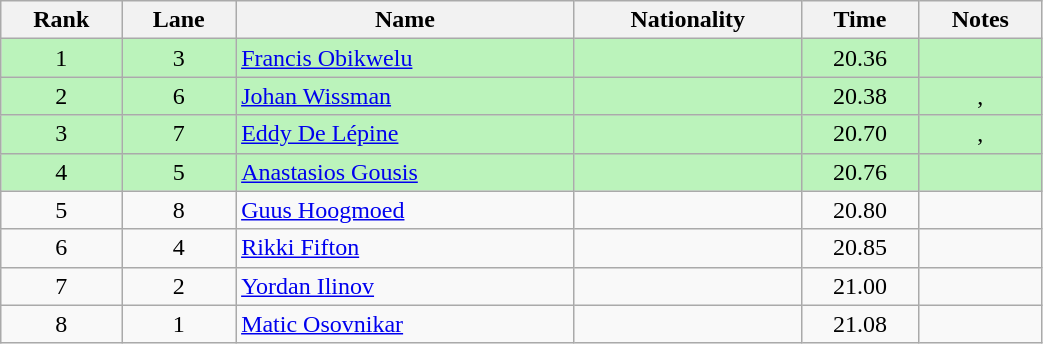<table class="wikitable sortable" style="text-align:center;width: 55%;">
<tr>
<th>Rank</th>
<th>Lane</th>
<th>Name</th>
<th>Nationality</th>
<th>Time</th>
<th>Notes</th>
</tr>
<tr bgcolor=bbf3bb>
<td>1</td>
<td>3</td>
<td align=left><a href='#'>Francis Obikwelu</a></td>
<td align=left></td>
<td>20.36</td>
<td></td>
</tr>
<tr bgcolor=bbf3bb>
<td>2</td>
<td>6</td>
<td align=left><a href='#'>Johan Wissman</a></td>
<td align=left></td>
<td>20.38</td>
<td>, </td>
</tr>
<tr bgcolor=bbf3bb>
<td>3</td>
<td>7</td>
<td align=left><a href='#'>Eddy De Lépine</a></td>
<td align=left></td>
<td>20.70</td>
<td>, </td>
</tr>
<tr bgcolor=bbf3bb>
<td>4</td>
<td>5</td>
<td align=left><a href='#'>Anastasios Gousis</a></td>
<td align=left></td>
<td>20.76</td>
<td></td>
</tr>
<tr>
<td>5</td>
<td>8</td>
<td align=left><a href='#'>Guus Hoogmoed</a></td>
<td align=left></td>
<td>20.80</td>
<td></td>
</tr>
<tr>
<td>6</td>
<td>4</td>
<td align=left><a href='#'>Rikki Fifton</a></td>
<td align=left></td>
<td>20.85</td>
<td></td>
</tr>
<tr>
<td>7</td>
<td>2</td>
<td align=left><a href='#'>Yordan Ilinov</a></td>
<td align=left></td>
<td>21.00</td>
<td></td>
</tr>
<tr>
<td>8</td>
<td>1</td>
<td align=left><a href='#'>Matic Osovnikar</a></td>
<td align=left></td>
<td>21.08</td>
<td></td>
</tr>
</table>
